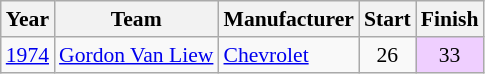<table class="wikitable" style="font-size: 90%;">
<tr>
<th>Year</th>
<th>Team</th>
<th>Manufacturer</th>
<th>Start</th>
<th>Finish</th>
</tr>
<tr>
<td><a href='#'>1974</a></td>
<td><a href='#'>Gordon Van Liew</a></td>
<td><a href='#'>Chevrolet</a></td>
<td align=center>26</td>
<td align=center style="background:#EFCFFF;">33</td>
</tr>
</table>
